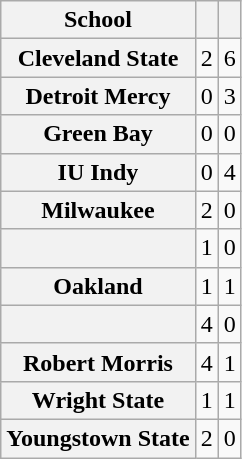<table class="wikitable sortable" style="text-align: center;">
<tr>
<th>School</th>
<th></th>
<th></th>
</tr>
<tr>
<th style=>Cleveland State</th>
<td>2</td>
<td>6</td>
</tr>
<tr>
<th style=>Detroit Mercy</th>
<td>0</td>
<td>3</td>
</tr>
<tr>
<th style=>Green Bay</th>
<td>0</td>
<td>0</td>
</tr>
<tr>
<th style=>IU Indy</th>
<td>0</td>
<td>4</td>
</tr>
<tr>
<th style=>Milwaukee</th>
<td>2</td>
<td>0</td>
</tr>
<tr>
<th style=></th>
<td>1</td>
<td>0</td>
</tr>
<tr>
<th style=>Oakland</th>
<td>1</td>
<td>1</td>
</tr>
<tr>
<th style=></th>
<td>4</td>
<td>0</td>
</tr>
<tr>
<th style=>Robert Morris</th>
<td>4</td>
<td>1</td>
</tr>
<tr>
<th style=>Wright State</th>
<td>1</td>
<td>1</td>
</tr>
<tr>
<th style=>Youngstown State</th>
<td>2</td>
<td>0</td>
</tr>
</table>
